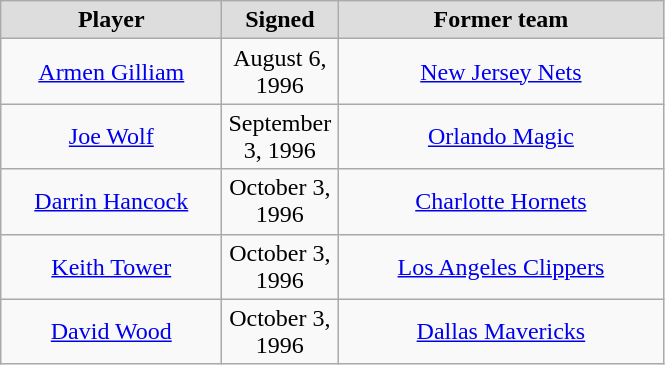<table class="wikitable" style="text-align: center">
<tr style="text-align:center; background:#ddd;">
<td style="width:140px"><strong>Player</strong></td>
<td style="width:70px"><strong>Signed</strong></td>
<td style="width:210px"><strong>Former team</strong></td>
</tr>
<tr>
<td><a href='#'>Armen Gilliam</a></td>
<td>August 6, 1996</td>
<td><a href='#'>New Jersey Nets</a></td>
</tr>
<tr>
<td><a href='#'>Joe Wolf</a></td>
<td>September 3, 1996</td>
<td><a href='#'>Orlando Magic</a></td>
</tr>
<tr>
<td><a href='#'>Darrin Hancock</a></td>
<td>October 3, 1996</td>
<td><a href='#'>Charlotte Hornets</a></td>
</tr>
<tr>
<td><a href='#'>Keith Tower</a></td>
<td>October 3, 1996</td>
<td><a href='#'>Los Angeles Clippers</a></td>
</tr>
<tr>
<td><a href='#'>David Wood</a></td>
<td>October 3, 1996</td>
<td><a href='#'>Dallas Mavericks</a></td>
</tr>
</table>
